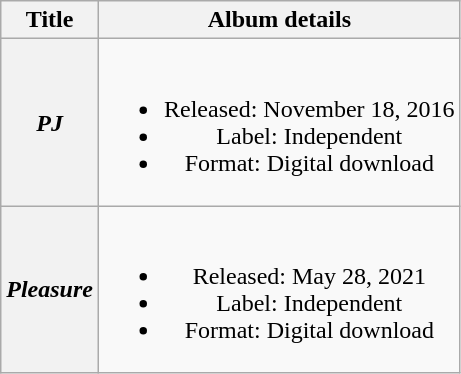<table class="wikitable plainrowheaders" style="text-align:center;">
<tr>
<th scope="col">Title</th>
<th scope="col">Album details</th>
</tr>
<tr>
<th scope="row"><em>PJ</em></th>
<td><br><ul><li>Released: November 18, 2016</li><li>Label: Independent</li><li>Format: Digital download</li></ul></td>
</tr>
<tr>
<th scope="row"><em>Pleasure</em></th>
<td><br><ul><li>Released: May 28, 2021</li><li>Label: Independent</li><li>Format: Digital download</li></ul></td>
</tr>
</table>
